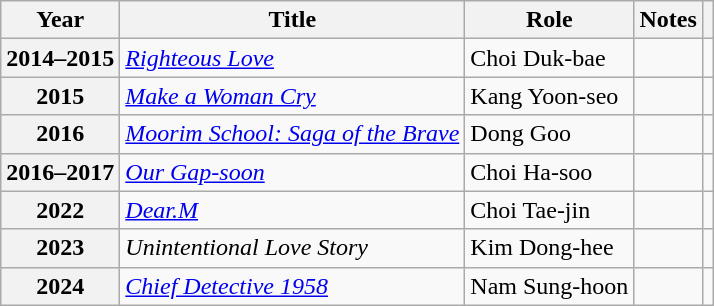<table class="wikitable plainrowheaders sortable">
<tr>
<th scope="col">Year</th>
<th scope="col">Title</th>
<th scope="col">Role</th>
<th scope="col">Notes</th>
<th scope="col" class="unsortable"></th>
</tr>
<tr>
<th scope="row">2014–2015</th>
<td><em><a href='#'>Righteous Love</a></em></td>
<td>Choi Duk-bae</td>
<td></td>
<td style="text-align:center;"></td>
</tr>
<tr>
<th scope="row">2015</th>
<td><em><a href='#'>Make a Woman Cry</a></em></td>
<td>Kang Yoon-seo</td>
<td></td>
<td style="text-align:center;"></td>
</tr>
<tr>
<th scope="row">2016</th>
<td><em><a href='#'>Moorim School: Saga of the Brave</a></em></td>
<td>Dong Goo</td>
<td></td>
<td style="text-align:center;"></td>
</tr>
<tr>
<th scope="row">2016–2017</th>
<td><em><a href='#'>Our Gap-soon</a></em></td>
<td>Choi Ha-soo</td>
<td></td>
<td style="text-align:center;"></td>
</tr>
<tr>
<th scope="row">2022</th>
<td><em><a href='#'>Dear.M</a></em></td>
<td>Choi Tae-jin</td>
<td></td>
<td style="text-align:center;"></td>
</tr>
<tr>
<th scope="row">2023</th>
<td><em>Unintentional Love Story</em></td>
<td>Kim Dong-hee</td>
<td></td>
<td></td>
</tr>
<tr>
<th scope="row">2024</th>
<td><em><a href='#'>Chief Detective 1958</a></em></td>
<td>Nam Sung-hoon</td>
<td></td>
<td style="text-align:center;"></td>
</tr>
</table>
